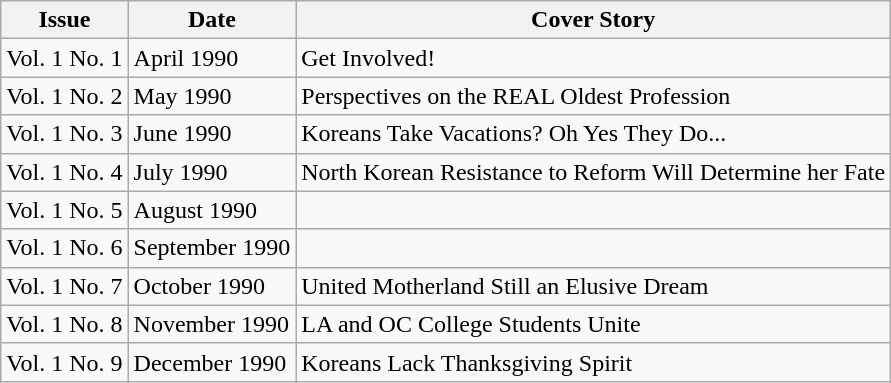<table class="wikitable">
<tr>
<th>Issue</th>
<th>Date</th>
<th>Cover Story</th>
</tr>
<tr>
<td>Vol. 1 No. 1</td>
<td>April 1990</td>
<td>Get Involved!</td>
</tr>
<tr>
<td>Vol. 1 No. 2</td>
<td>May 1990</td>
<td>Perspectives on the REAL Oldest Profession</td>
</tr>
<tr>
<td>Vol. 1 No. 3</td>
<td>June 1990</td>
<td>Koreans Take Vacations? Oh Yes They Do...</td>
</tr>
<tr>
<td>Vol. 1 No. 4</td>
<td>July 1990</td>
<td>North Korean Resistance to Reform Will Determine her Fate</td>
</tr>
<tr>
<td>Vol. 1 No. 5</td>
<td>August 1990</td>
<td></td>
</tr>
<tr>
<td>Vol. 1 No. 6</td>
<td>September 1990</td>
<td></td>
</tr>
<tr>
<td>Vol. 1 No. 7</td>
<td>October 1990</td>
<td>United Motherland Still an Elusive Dream</td>
</tr>
<tr>
<td>Vol. 1 No. 8</td>
<td>November 1990</td>
<td>LA and OC College Students Unite</td>
</tr>
<tr>
<td>Vol. 1 No. 9</td>
<td>December 1990</td>
<td>Koreans Lack Thanksgiving Spirit</td>
</tr>
</table>
